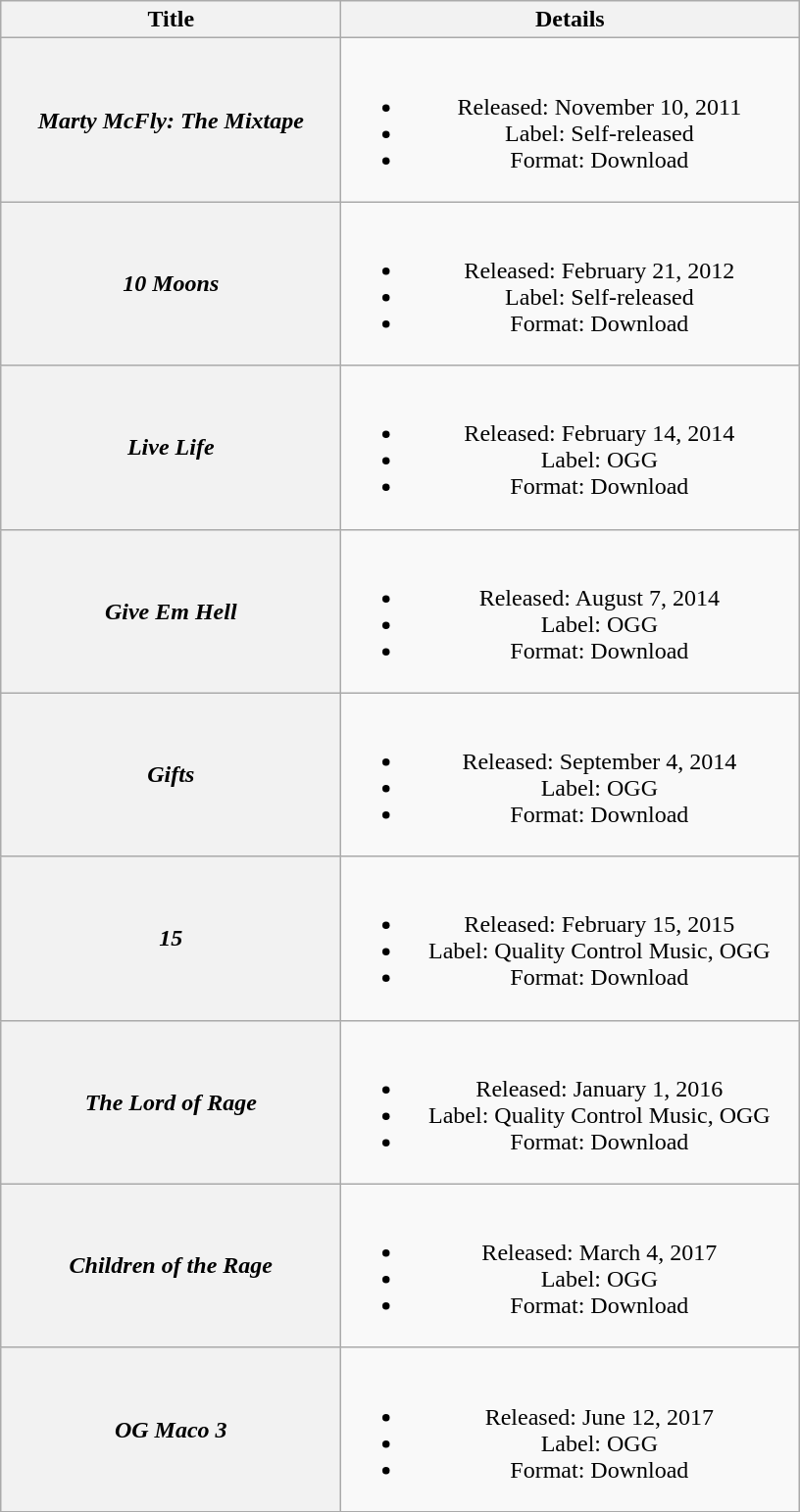<table class="wikitable plainrowheaders" style="text-align:center;">
<tr>
<th scope="col" style="width:14em;">Title</th>
<th scope="col" style="width:19em;">Details</th>
</tr>
<tr>
<th scope="row"><em>Marty McFly: The Mixtape</em> </th>
<td><br><ul><li>Released: November 10, 2011</li><li>Label: Self-released</li><li>Format: Download</li></ul></td>
</tr>
<tr>
<th scope="row"><em>10 Moons</em> </th>
<td><br><ul><li>Released: February 21, 2012</li><li>Label: Self-released</li><li>Format: Download</li></ul></td>
</tr>
<tr>
<th scope="row"><em>Live Life</em></th>
<td><br><ul><li>Released: February 14, 2014</li><li>Label: OGG</li><li>Format: Download</li></ul></td>
</tr>
<tr>
<th scope="row"><em>Give Em Hell</em> </th>
<td><br><ul><li>Released: August 7, 2014</li><li>Label: OGG</li><li>Format: Download</li></ul></td>
</tr>
<tr>
<th scope="row"><em>Gifts</em></th>
<td><br><ul><li>Released: September 4, 2014</li><li>Label: OGG</li><li>Format: Download</li></ul></td>
</tr>
<tr>
<th scope="row"><em>15</em></th>
<td><br><ul><li>Released: February 15, 2015</li><li>Label: Quality Control Music, OGG</li><li>Format: Download</li></ul></td>
</tr>
<tr>
<th scope="row"><em>The Lord of Rage</em></th>
<td><br><ul><li>Released: January 1, 2016</li><li>Label: Quality Control Music, OGG</li><li>Format: Download</li></ul></td>
</tr>
<tr>
<th scope="row"><em>Children of the Rage</em></th>
<td><br><ul><li>Released: March 4, 2017</li><li>Label: OGG</li><li>Format: Download</li></ul></td>
</tr>
<tr>
<th scope="row"><em>OG Maco 3</em></th>
<td><br><ul><li>Released: June 12, 2017</li><li>Label: OGG</li><li>Format: Download</li></ul></td>
</tr>
</table>
